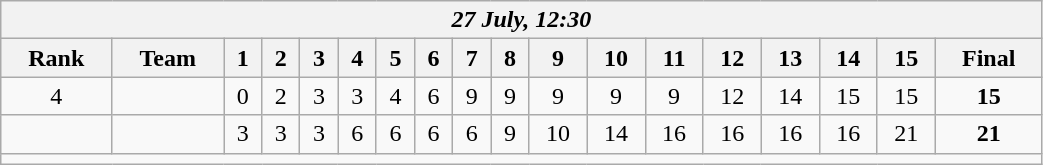<table class=wikitable style="text-align:center; width: 55%">
<tr>
<th colspan=18><em>27 July, 12:30</em></th>
</tr>
<tr>
<th>Rank</th>
<th>Team</th>
<th>1</th>
<th>2</th>
<th>3</th>
<th>4</th>
<th>5</th>
<th>6</th>
<th>7</th>
<th>8</th>
<th>9</th>
<th>10</th>
<th>11</th>
<th>12</th>
<th>13</th>
<th>14</th>
<th>15</th>
<th>Final</th>
</tr>
<tr>
<td>4</td>
<td align=left></td>
<td>0</td>
<td>2</td>
<td>3</td>
<td>3</td>
<td>4</td>
<td>6</td>
<td>9</td>
<td>9</td>
<td>9</td>
<td>9</td>
<td>9</td>
<td>12</td>
<td>14</td>
<td>15</td>
<td>15</td>
<td><strong>15</strong></td>
</tr>
<tr>
<td></td>
<td align=left><strong></strong></td>
<td>3</td>
<td>3</td>
<td>3</td>
<td>6</td>
<td>6</td>
<td>6</td>
<td>6</td>
<td>9</td>
<td>10</td>
<td>14</td>
<td>16</td>
<td>16</td>
<td>16</td>
<td>16</td>
<td>21</td>
<td><strong>21</strong></td>
</tr>
<tr>
<td colspan=18></td>
</tr>
</table>
